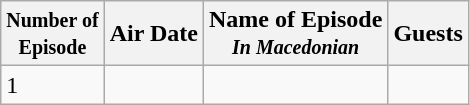<table class="wikitable sortable">
<tr>
<th><small>Number of <br> Episode</small></th>
<th>Air Date</th>
<th>Name of Episode <br> <small><em>In Macedonian</em></small></th>
<th>Guests</th>
</tr>
<tr>
<td>1</td>
<td></td>
<td></td>
<td></td>
</tr>
</table>
